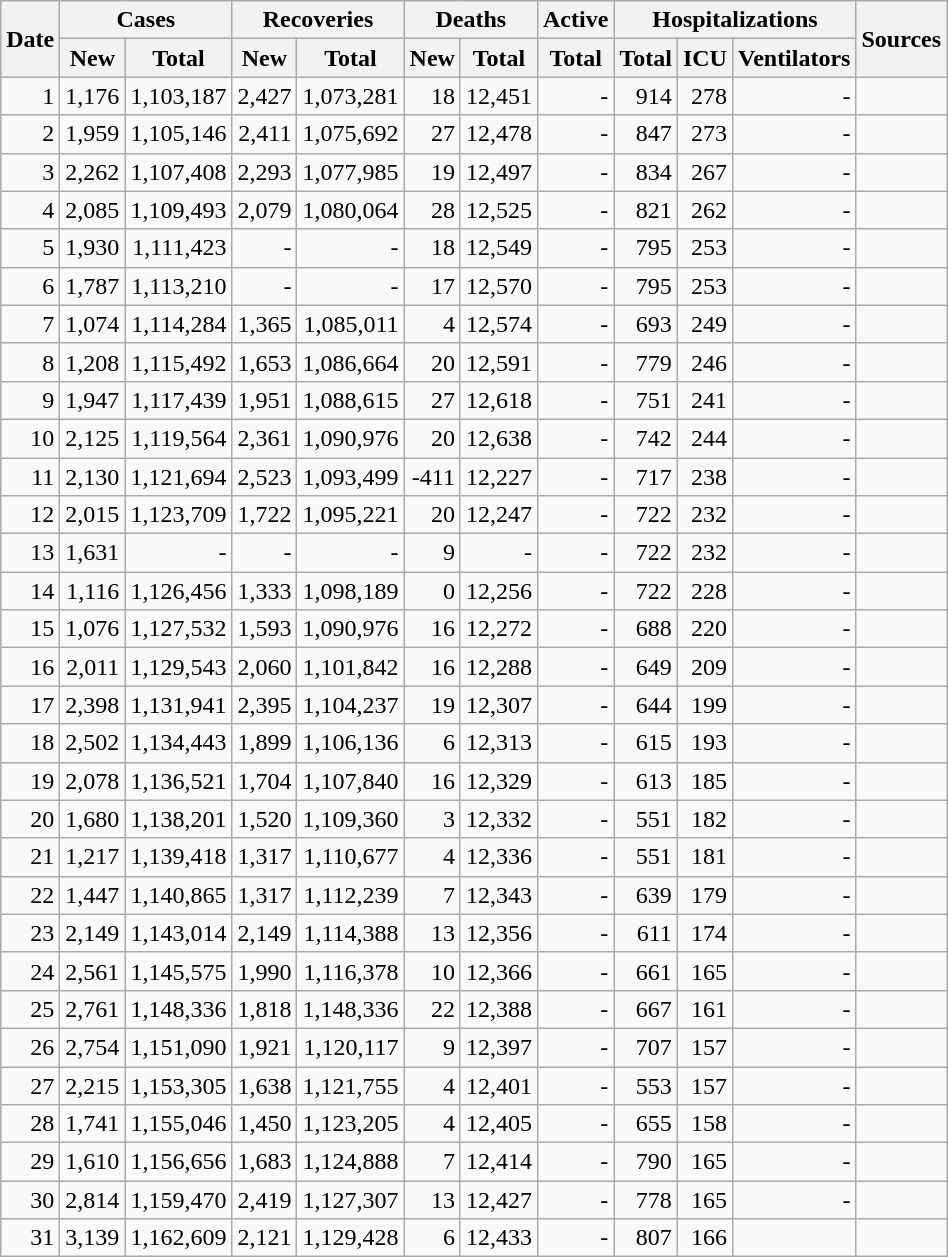<table class="wikitable sortable mw-collapsible mw-collapsed sticky-header-multi sort-under" style="text-align:right;">
<tr>
<th rowspan=2>Date</th>
<th colspan=2>Cases</th>
<th colspan=2>Recoveries</th>
<th colspan=2>Deaths</th>
<th colspan=1>Active</th>
<th colspan=3>Hospitalizations</th>
<th rowspan=2 class="unsortable">Sources</th>
</tr>
<tr>
<th>New</th>
<th>Total</th>
<th>New</th>
<th>Total</th>
<th>New</th>
<th>Total</th>
<th>Total</th>
<th>Total</th>
<th>ICU</th>
<th>Ventilators</th>
</tr>
<tr>
<td>1</td>
<td>1,176</td>
<td>1,103,187</td>
<td>2,427</td>
<td>1,073,281</td>
<td>18</td>
<td>12,451</td>
<td>-</td>
<td>914</td>
<td>278</td>
<td>-</td>
<td></td>
</tr>
<tr>
<td>2</td>
<td>1,959</td>
<td>1,105,146</td>
<td>2,411</td>
<td>1,075,692</td>
<td>27</td>
<td>12,478</td>
<td>-</td>
<td>847</td>
<td>273</td>
<td>-</td>
<td></td>
</tr>
<tr>
<td>3</td>
<td>2,262</td>
<td>1,107,408</td>
<td>2,293</td>
<td>1,077,985</td>
<td>19</td>
<td>12,497</td>
<td>-</td>
<td>834</td>
<td>267</td>
<td>-</td>
<td></td>
</tr>
<tr>
<td>4</td>
<td>2,085</td>
<td>1,109,493</td>
<td>2,079</td>
<td>1,080,064</td>
<td>28</td>
<td>12,525</td>
<td>-</td>
<td>821</td>
<td>262</td>
<td>-</td>
<td></td>
</tr>
<tr>
<td>5</td>
<td>1,930</td>
<td>1,111,423</td>
<td>-</td>
<td>-</td>
<td>18</td>
<td>12,549</td>
<td>-</td>
<td>795</td>
<td>253</td>
<td>-</td>
<td></td>
</tr>
<tr>
<td>6</td>
<td>1,787</td>
<td>1,113,210</td>
<td>-</td>
<td>-</td>
<td>17</td>
<td>12,570</td>
<td>-</td>
<td>795</td>
<td>253</td>
<td>-</td>
<td></td>
</tr>
<tr>
<td>7</td>
<td>1,074</td>
<td>1,114,284</td>
<td>1,365</td>
<td>1,085,011</td>
<td>4</td>
<td>12,574</td>
<td>-</td>
<td>693</td>
<td>249</td>
<td>-</td>
<td></td>
</tr>
<tr>
<td>8</td>
<td>1,208</td>
<td>1,115,492</td>
<td>1,653</td>
<td>1,086,664</td>
<td>20</td>
<td>12,591</td>
<td>-</td>
<td>779</td>
<td>246</td>
<td>-</td>
<td></td>
</tr>
<tr>
<td>9</td>
<td>1,947</td>
<td>1,117,439</td>
<td>1,951</td>
<td>1,088,615</td>
<td>27</td>
<td>12,618</td>
<td>-</td>
<td>751</td>
<td>241</td>
<td>-</td>
<td></td>
</tr>
<tr>
<td>10</td>
<td>2,125</td>
<td>1,119,564</td>
<td>2,361</td>
<td>1,090,976</td>
<td>20</td>
<td>12,638</td>
<td>-</td>
<td>742</td>
<td>244</td>
<td>-</td>
<td></td>
</tr>
<tr>
<td>11</td>
<td>2,130</td>
<td>1,121,694</td>
<td>2,523</td>
<td>1,093,499</td>
<td>-411</td>
<td>12,227</td>
<td>-</td>
<td>717</td>
<td>238</td>
<td>-</td>
<td></td>
</tr>
<tr>
<td>12</td>
<td>2,015</td>
<td>1,123,709</td>
<td>1,722</td>
<td>1,095,221</td>
<td>20</td>
<td>12,247</td>
<td>-</td>
<td>722</td>
<td>232</td>
<td>-</td>
<td></td>
</tr>
<tr>
<td>13</td>
<td>1,631</td>
<td>-</td>
<td>-</td>
<td>-</td>
<td>9</td>
<td>-</td>
<td>-</td>
<td>722</td>
<td>232</td>
<td>-</td>
<td></td>
</tr>
<tr>
<td>14</td>
<td>1,116</td>
<td>1,126,456</td>
<td>1,333</td>
<td>1,098,189</td>
<td>0</td>
<td>12,256</td>
<td>-</td>
<td>722</td>
<td>228</td>
<td>-</td>
<td></td>
</tr>
<tr>
<td>15</td>
<td>1,076</td>
<td>1,127,532</td>
<td>1,593</td>
<td>1,090,976</td>
<td>16</td>
<td>12,272</td>
<td>-</td>
<td>688</td>
<td>220</td>
<td>-</td>
<td></td>
</tr>
<tr>
<td>16</td>
<td>2,011</td>
<td>1,129,543</td>
<td>2,060</td>
<td>1,101,842</td>
<td>16</td>
<td>12,288</td>
<td>-</td>
<td>649</td>
<td>209</td>
<td>-</td>
<td></td>
</tr>
<tr>
<td>17</td>
<td>2,398</td>
<td>1,131,941</td>
<td>2,395</td>
<td>1,104,237</td>
<td>19</td>
<td>12,307</td>
<td>-</td>
<td>644</td>
<td>199</td>
<td>-</td>
<td></td>
</tr>
<tr>
<td>18</td>
<td>2,502</td>
<td>1,134,443</td>
<td>1,899</td>
<td>1,106,136</td>
<td>6</td>
<td>12,313</td>
<td>-</td>
<td>615</td>
<td>193</td>
<td>-</td>
<td></td>
</tr>
<tr>
<td>19</td>
<td>2,078</td>
<td>1,136,521</td>
<td>1,704</td>
<td>1,107,840</td>
<td>16</td>
<td>12,329</td>
<td>-</td>
<td>613</td>
<td>185</td>
<td>-</td>
<td></td>
</tr>
<tr>
<td>20</td>
<td>1,680</td>
<td>1,138,201</td>
<td>1,520</td>
<td>1,109,360</td>
<td>3</td>
<td>12,332</td>
<td>-</td>
<td>551</td>
<td>182</td>
<td>-</td>
<td></td>
</tr>
<tr>
<td>21</td>
<td>1,217</td>
<td>1,139,418</td>
<td>1,317</td>
<td>1,110,677</td>
<td>4</td>
<td>12,336</td>
<td>-</td>
<td>551</td>
<td>181</td>
<td>-</td>
<td></td>
</tr>
<tr>
<td>22</td>
<td>1,447</td>
<td>1,140,865</td>
<td>1,317</td>
<td>1,112,239</td>
<td>7</td>
<td>12,343</td>
<td>-</td>
<td>639</td>
<td>179</td>
<td>-</td>
<td></td>
</tr>
<tr>
<td>23</td>
<td>2,149</td>
<td>1,143,014</td>
<td>2,149</td>
<td>1,114,388</td>
<td>13</td>
<td>12,356</td>
<td>-</td>
<td>611</td>
<td>174</td>
<td>-</td>
<td></td>
</tr>
<tr>
<td>24</td>
<td>2,561</td>
<td>1,145,575</td>
<td>1,990</td>
<td>1,116,378</td>
<td>10</td>
<td>12,366</td>
<td>-</td>
<td>661</td>
<td>165</td>
<td>-</td>
<td></td>
</tr>
<tr>
<td>25</td>
<td>2,761</td>
<td>1,148,336</td>
<td>1,818</td>
<td>1,148,336</td>
<td>22</td>
<td>12,388</td>
<td>-</td>
<td>667</td>
<td>161</td>
<td>-</td>
<td></td>
</tr>
<tr>
<td>26</td>
<td>2,754</td>
<td>1,151,090</td>
<td>1,921</td>
<td>1,120,117</td>
<td>9</td>
<td>12,397</td>
<td>-</td>
<td>707</td>
<td>157</td>
<td>-</td>
<td></td>
</tr>
<tr>
<td>27</td>
<td>2,215</td>
<td>1,153,305</td>
<td>1,638</td>
<td>1,121,755</td>
<td>4</td>
<td>12,401</td>
<td>-</td>
<td>553</td>
<td>157</td>
<td>-</td>
<td></td>
</tr>
<tr>
<td>28</td>
<td>1,741</td>
<td>1,155,046</td>
<td>1,450</td>
<td>1,123,205</td>
<td>4</td>
<td>12,405</td>
<td>-</td>
<td>655</td>
<td>158</td>
<td>-</td>
<td></td>
</tr>
<tr>
<td>29</td>
<td>1,610</td>
<td>1,156,656</td>
<td>1,683</td>
<td>1,124,888</td>
<td>7</td>
<td>12,414</td>
<td>-</td>
<td>790</td>
<td>165</td>
<td>-</td>
<td></td>
</tr>
<tr>
<td>30</td>
<td>2,814</td>
<td>1,159,470</td>
<td>2,419</td>
<td>1,127,307</td>
<td>13</td>
<td>12,427</td>
<td>-</td>
<td>778</td>
<td>165</td>
<td>-</td>
<td></td>
</tr>
<tr>
<td>31</td>
<td>3,139</td>
<td>1,162,609</td>
<td>2,121</td>
<td>1,129,428</td>
<td>6</td>
<td>12,433</td>
<td>-</td>
<td>807</td>
<td>166</td>
<td></td>
</tr>
</table>
